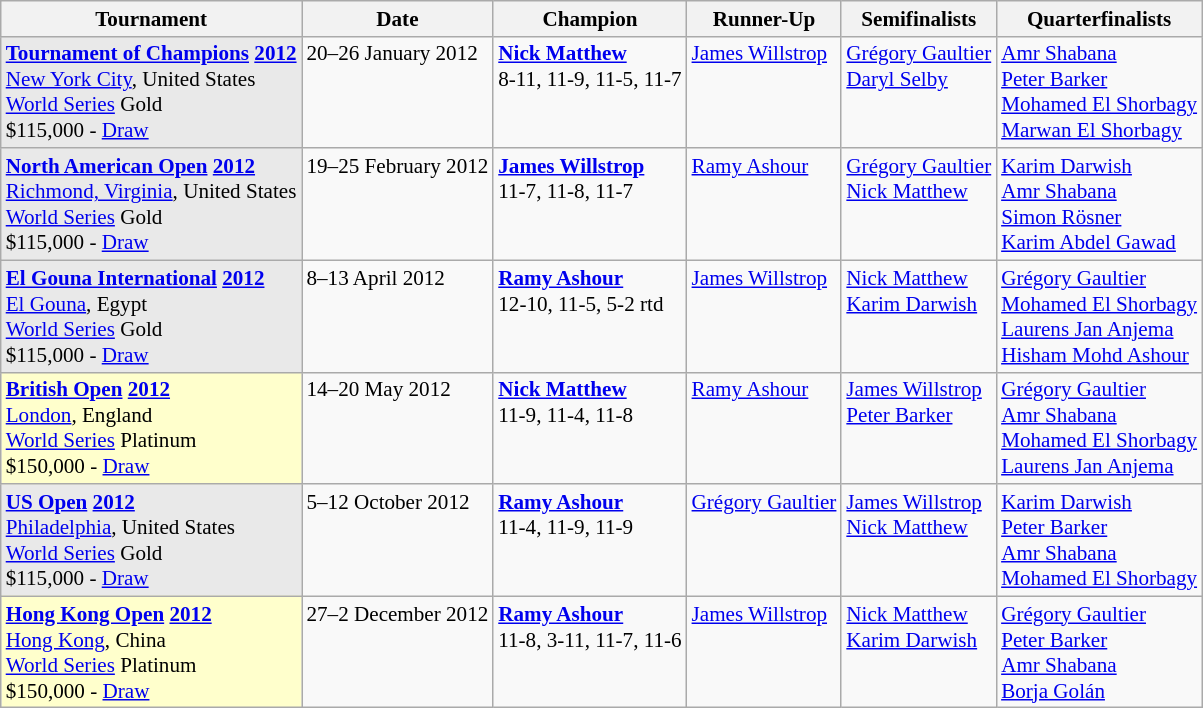<table class="wikitable" style="font-size:88%">
<tr>
<th>Tournament</th>
<th>Date</th>
<th>Champion</th>
<th>Runner-Up</th>
<th>Semifinalists</th>
<th>Quarterfinalists</th>
</tr>
<tr valign=top>
<td style="background:#E9E9E9;"><strong><a href='#'>Tournament of Champions</a> <a href='#'>2012</a></strong><br> <a href='#'>New York City</a>, United States<br><a href='#'>World Series</a> Gold<br>$115,000 - <a href='#'>Draw</a></td>
<td>20–26 January 2012</td>
<td> <strong><a href='#'>Nick Matthew</a></strong><br>8-11, 11-9, 11-5, 11-7</td>
<td> <a href='#'>James Willstrop</a></td>
<td> <a href='#'>Grégory Gaultier</a><br> <a href='#'>Daryl Selby</a></td>
<td> <a href='#'>Amr Shabana</a><br> <a href='#'>Peter Barker</a><br> <a href='#'>Mohamed El Shorbagy</a><br> <a href='#'>Marwan El Shorbagy</a></td>
</tr>
<tr valign=top>
<td style="background:#E9E9E9;"><strong><a href='#'>North American Open</a> <a href='#'>2012</a></strong><br> <a href='#'>Richmond, Virginia</a>, United States<br><a href='#'>World Series</a> Gold<br>$115,000 - <a href='#'>Draw</a></td>
<td>19–25 February 2012</td>
<td> <strong><a href='#'>James Willstrop</a></strong><br>11-7, 11-8, 11-7</td>
<td> <a href='#'>Ramy Ashour</a></td>
<td> <a href='#'>Grégory Gaultier</a><br> <a href='#'>Nick Matthew</a></td>
<td> <a href='#'>Karim Darwish</a><br> <a href='#'>Amr Shabana</a><br> <a href='#'>Simon Rösner</a><br> <a href='#'>Karim Abdel Gawad</a></td>
</tr>
<tr valign=top>
<td style="background:#E9E9E9;"><strong><a href='#'>El Gouna International</a> <a href='#'>2012</a></strong><br> <a href='#'>El Gouna</a>, Egypt<br><a href='#'>World Series</a> Gold<br>$115,000 - <a href='#'>Draw</a></td>
<td>8–13 April 2012</td>
<td> <strong><a href='#'>Ramy Ashour</a></strong><br>12-10, 11-5, 5-2 rtd</td>
<td> <a href='#'>James Willstrop</a></td>
<td> <a href='#'>Nick Matthew</a><br> <a href='#'>Karim Darwish</a></td>
<td> <a href='#'>Grégory Gaultier</a><br> <a href='#'>Mohamed El Shorbagy</a><br> <a href='#'>Laurens Jan Anjema</a><br> <a href='#'>Hisham Mohd Ashour</a></td>
</tr>
<tr valign=top>
<td style="background:#ffc;"><strong><a href='#'>British Open</a> <a href='#'>2012</a></strong><br> <a href='#'>London</a>, England<br><a href='#'>World Series</a> Platinum<br>$150,000 - <a href='#'>Draw</a></td>
<td>14–20 May 2012</td>
<td> <strong><a href='#'>Nick Matthew</a></strong><br>11-9, 11-4, 11-8</td>
<td> <a href='#'>Ramy Ashour</a></td>
<td> <a href='#'>James Willstrop</a><br> <a href='#'>Peter Barker</a></td>
<td> <a href='#'>Grégory Gaultier</a><br> <a href='#'>Amr Shabana</a><br> <a href='#'>Mohamed El Shorbagy</a><br> <a href='#'>Laurens Jan Anjema</a></td>
</tr>
<tr valign=top>
<td style="background:#E9E9E9;"><strong><a href='#'>US Open</a> <a href='#'>2012</a></strong><br> <a href='#'>Philadelphia</a>, United States<br><a href='#'>World Series</a> Gold<br>$115,000 - <a href='#'>Draw</a></td>
<td>5–12 October 2012</td>
<td> <strong><a href='#'>Ramy Ashour</a></strong><br>11-4, 11-9, 11-9</td>
<td> <a href='#'>Grégory Gaultier</a></td>
<td> <a href='#'>James Willstrop</a><br> <a href='#'>Nick Matthew</a></td>
<td> <a href='#'>Karim Darwish</a><br> <a href='#'>Peter Barker</a><br> <a href='#'>Amr Shabana</a><br> <a href='#'>Mohamed El Shorbagy</a></td>
</tr>
<tr valign=top>
<td style="background:#ffc;"><strong><a href='#'>Hong Kong Open</a> <a href='#'>2012</a></strong><br> <a href='#'>Hong Kong</a>, China<br><a href='#'>World Series</a> Platinum<br>$150,000 - <a href='#'>Draw</a></td>
<td>27–2 December 2012</td>
<td> <strong><a href='#'>Ramy Ashour</a></strong><br>11-8, 3-11, 11-7, 11-6</td>
<td> <a href='#'>James Willstrop</a></td>
<td> <a href='#'>Nick Matthew</a><br> <a href='#'>Karim Darwish</a></td>
<td> <a href='#'>Grégory Gaultier</a><br> <a href='#'>Peter Barker</a><br> <a href='#'>Amr Shabana</a><br> <a href='#'>Borja Golán</a></td>
</tr>
</table>
